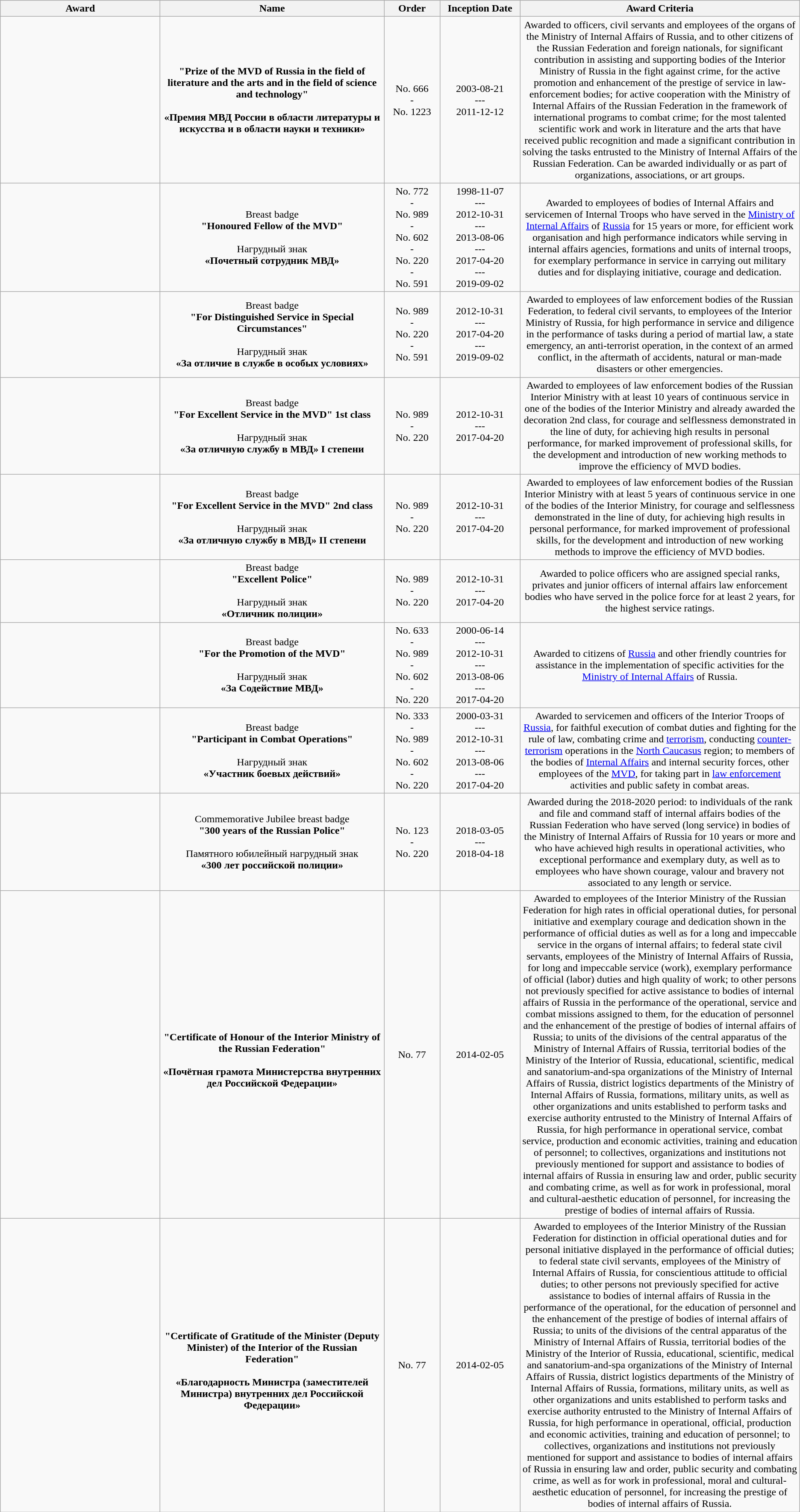<table class="wikitable sortable" style="text-align:center">
<tr>
<th style="width:20%">Award</th>
<th style="width:28%">Name </th>
<th>Order</th>
<th style="width:10%">Inception Date</th>
<th style="width:35%">Award Criteria</th>
</tr>
<tr>
<td></td>
<td><strong>"Prize of the MVD of Russia in the field of literature and the arts and in the field of science and technology"</strong><br><br><strong>«Премия МВД России в области литературы и искусства и в области науки и техники»</strong></td>
<td>No. 666<br>-<br>No. 1223</td>
<td>2003-08-21<br>---<br>2011-12-12</td>
<td>Awarded to officers, civil servants and employees of the organs of the Ministry of Internal Affairs of Russia, and to other citizens of the Russian Federation and foreign nationals, for significant contribution in assisting and supporting bodies of the Interior Ministry of Russia in the fight against crime, for the active promotion and enhancement of the prestige of service in law-enforcement bodies; for active cooperation with the Ministry of Internal Affairs of the Russian Federation in the framework of international programs to combat crime; for the most talented scientific work and work in literature and the arts that have received public recognition and made a significant contribution in solving the tasks entrusted to the Ministry of Internal Affairs of the Russian Federation.  Can be awarded individually or as part of organizations, associations, or art groups.</td>
</tr>
<tr>
<td></td>
<td>Breast badge<br><strong>"Honoured Fellow of the MVD"</strong><br><br>Нагрудный знак<br><strong>«Почетный сотрудник МВД»</strong></td>
<td>No. 772<br>-<br>No. 989<br>-<br>No. 602<br>-<br>No. 220<br>-<br>No. 591</td>
<td>1998-11-07<br>---<br>2012-10-31<br>---<br>2013-08-06<br>---<br>2017-04-20<br>---<br>2019-09-02</td>
<td>Awarded to employees of bodies of Internal Affairs and servicemen of Internal Troops who have served in the <a href='#'>Ministry of Internal Affairs</a> of <a href='#'>Russia</a> for 15 years or more, for efficient work organisation and high performance indicators while serving in internal affairs agencies, formations and units of internal troops, for exemplary performance in service in carrying out military duties and for displaying initiative, courage and dedication.</td>
</tr>
<tr>
<td></td>
<td>Breast badge<br><strong>"For Distinguished Service in Special Circumstances"</strong><br><br>Нагрудный знак<br><strong>«За отличие в службе в особых условиях»</strong></td>
<td>No. 989<br>-<br>No. 220<br>-<br>No. 591</td>
<td>2012-10-31<br>---<br>2017-04-20<br>---<br>2019-09-02</td>
<td>Awarded to employees of law enforcement bodies of the Russian Federation, to federal civil servants, to employees of the Interior Ministry of Russia, for high performance in service and diligence in the performance of tasks during a period of martial law, a state emergency, an anti-terrorist operation, in the context of an armed conflict, in the aftermath of accidents, natural or man-made disasters or other emergencies.</td>
</tr>
<tr>
<td></td>
<td>Breast badge<br><strong>"For Excellent Service in the MVD" 1st class</strong><br><br>Нагрудный знак<br><strong>«За отличную службу в МВД» I степени</strong></td>
<td>No. 989<br>-<br>No. 220</td>
<td>2012-10-31<br>---<br>2017-04-20</td>
<td>Awarded to employees of law enforcement bodies of the Russian Interior Ministry with at least 10 years of continuous service in one of the bodies of the Interior Ministry and already awarded the decoration 2nd class, for courage and selflessness demonstrated in the line of duty, for achieving high results in personal performance, for marked improvement of professional skills, for the development and introduction of new working methods to improve the efficiency of MVD bodies.</td>
</tr>
<tr>
<td></td>
<td>Breast badge<br><strong>"For Excellent Service in the MVD" 2nd class</strong><br><br>Нагрудный знак<br><strong>«За отличную службу в МВД» II степени</strong></td>
<td>No. 989<br>-<br>No. 220</td>
<td>2012-10-31<br>---<br>2017-04-20</td>
<td>Awarded to employees of law enforcement bodies of the Russian Interior Ministry with at least 5 years of continuous service in one of the bodies of the Interior Ministry, for courage and selflessness demonstrated in the line of duty, for achieving high results in personal performance, for marked improvement of professional skills, for the development and introduction of new working methods to improve the efficiency of MVD bodies.</td>
</tr>
<tr>
<td></td>
<td>Breast badge<br><strong>"Excellent Police"</strong><br><br>Нагрудный знак<br><strong>«Отличник полиции»</strong></td>
<td>No. 989<br>-<br>No. 220</td>
<td>2012-10-31<br>---<br>2017-04-20</td>
<td>Awarded to police officers who are assigned special ranks, privates and junior officers of internal affairs law enforcement bodies who have served in the police force for at least 2 years, for the highest service ratings.</td>
</tr>
<tr>
<td></td>
<td>Breast badge<br><strong>"For the Promotion of the MVD"</strong><br><br>Нагрудный знак<br><strong>«За Содействие МВД»</strong></td>
<td>No. 633<br>-<br>No. 989<br>-<br>No. 602<br>-<br>No. 220</td>
<td>2000-06-14<br>---<br>2012-10-31<br>---<br>2013-08-06<br>---<br>2017-04-20</td>
<td>Awarded to citizens of <a href='#'>Russia</a> and other friendly countries for assistance in the implementation of specific activities for the <a href='#'>Ministry of Internal Affairs</a> of Russia.</td>
</tr>
<tr>
<td></td>
<td>Breast badge<br><strong>"Participant in Combat Operations"</strong><br><br>Нагрудный знак<br><strong>«Участник боевых действий»</strong></td>
<td>No. 333<br>-<br>No. 989<br>-<br>No. 602<br>-<br>No. 220</td>
<td>2000-03-31<br>---<br>2012-10-31<br>---<br>2013-08-06<br>---<br>2017-04-20</td>
<td>Awarded to servicemen and officers of the Interior Troops of <a href='#'>Russia</a>, for faithful execution of combat duties and fighting for the rule of law, combating crime and <a href='#'>terrorism</a>, conducting <a href='#'>counter-terrorism</a> operations in the <a href='#'>North Caucasus</a> region; to members of the bodies of <a href='#'>Internal Affairs</a> and internal security forces, other employees of the <a href='#'>MVD</a>, for taking part in <a href='#'>law enforcement</a> activities and public safety in combat areas.</td>
</tr>
<tr>
<td></td>
<td>Commemorative Jubilee breast badge<br><strong>"300 years of the Russian Police"</strong><br><br>Памятного юбилейный нагрудный знак<br><strong>«300 лет российской полиции»</strong></td>
<td>No. 123<br>-<br>No. 220</td>
<td>2018-03-05<br>---<br>2018-04-18</td>
<td>Awarded during the 2018-2020 period: to individuals of the rank and file and command staff of internal affairs bodies of the Russian Federation who have served (long service) in bodies of the Ministry of Internal Affairs of Russia for 10 years or more and who have achieved high results in operational activities, who exceptional performance and exemplary duty, as well as to employees who have shown courage, valour and bravery not associated to any length or service.</td>
</tr>
<tr>
<td></td>
<td><br><strong>"Certificate of Honour of the Interior Ministry of the Russian Federation"</strong><br><br><strong>«Почётная грамота Министерства внутренних дел Российской Федерации»</strong></td>
<td>No. 77</td>
<td>2014-02-05</td>
<td>Awarded to employees of the Interior Ministry of the Russian Federation for high rates in official operational duties, for personal initiative and exemplary courage and dedication shown in the performance of official duties as well as for a long and impeccable service in the organs of internal affairs; to federal state civil servants, employees of the Ministry of Internal Affairs of Russia, for long and impeccable service (work), exemplary performance of official (labor) duties and high quality of work; to other persons not previously specified for active assistance to bodies of internal affairs of Russia in the performance of the operational, service and combat missions assigned to them, for the education of personnel and the enhancement of the prestige of bodies of internal affairs of Russia; to units of the divisions of the central apparatus of the Ministry of Internal Affairs of Russia, territorial bodies of the Ministry of the Interior of Russia, educational, scientific, medical and sanatorium-and-spa organizations of the Ministry of Internal Affairs of Russia, district logistics departments of the Ministry of Internal Affairs of Russia, formations, military units, as well as other organizations and units established to perform tasks and exercise authority entrusted to the Ministry of Internal Affairs of Russia, for high performance in operational service, combat service, production and economic activities, training and education of personnel; to collectives, organizations and institutions not previously mentioned for support and assistance to bodies of internal affairs of Russia in ensuring law and order, public security and combating crime, as well as for work in professional, moral and cultural-aesthetic education of personnel, for increasing the prestige of bodies of internal affairs of Russia.</td>
</tr>
<tr>
<td></td>
<td><br><strong>"Certificate of Gratitude of the Minister (Deputy Minister) of the Interior of the Russian Federation"</strong><br><br><strong>«Благодарность Министра (заместителей Министра) внутренних дел Российской Федерации»</strong></td>
<td>No. 77</td>
<td>2014-02-05</td>
<td>Awarded to employees of the Interior Ministry of the Russian Federation for distinction in official operational duties and for personal initiative displayed in the performance of official duties; to federal state civil servants, employees of the Ministry of Internal Affairs of Russia, for conscientious attitude to official duties; to other persons not previously specified for active assistance to bodies of internal affairs of Russia in the performance of the operational, for the education of personnel and the enhancement of the prestige of bodies of internal affairs of Russia; to units of the divisions of the central apparatus of the Ministry of Internal Affairs of Russia, territorial bodies of the Ministry of the Interior of Russia, educational, scientific, medical and sanatorium-and-spa organizations of the Ministry of Internal Affairs of Russia, district logistics departments of the Ministry of Internal Affairs of Russia, formations, military units, as well as other organizations and units established to perform tasks and exercise authority entrusted to the Ministry of Internal Affairs of Russia, for high performance in operational, official, production and economic activities, training and education of personnel; to collectives, organizations and institutions not previously mentioned for support and assistance to bodies of internal affairs of Russia in ensuring law and order, public security and combating crime, as well as for work in professional, moral and cultural-aesthetic education of personnel, for increasing the prestige of bodies of internal affairs of Russia.</td>
</tr>
</table>
